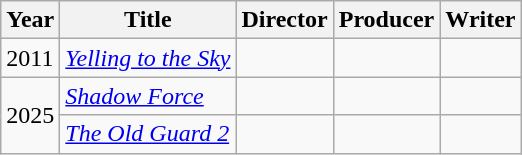<table class="wikitable">
<tr>
<th>Year</th>
<th>Title</th>
<th>Director</th>
<th>Producer</th>
<th>Writer</th>
</tr>
<tr>
<td>2011</td>
<td><em><a href='#'>Yelling to the Sky</a></em></td>
<td></td>
<td></td>
<td></td>
</tr>
<tr>
<td rowspan= 2>2025</td>
<td><em><a href='#'>Shadow Force</a></em></td>
<td></td>
<td></td>
<td></td>
</tr>
<tr>
<td><em><a href='#'>The Old Guard 2</a></em></td>
<td></td>
<td></td>
<td></td>
</tr>
</table>
